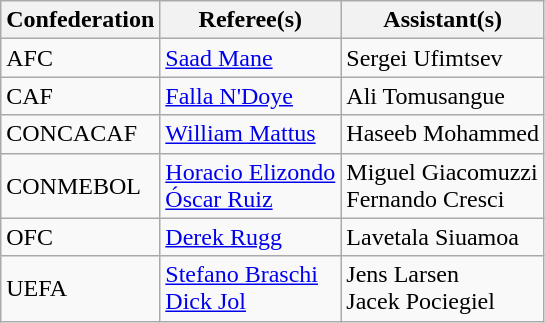<table class="wikitable">
<tr>
<th>Confederation</th>
<th>Referee(s)</th>
<th>Assistant(s)</th>
</tr>
<tr>
<td>AFC</td>
<td> <a href='#'>Saad Mane</a></td>
<td> Sergei Ufimtsev</td>
</tr>
<tr>
<td>CAF</td>
<td> <a href='#'>Falla N'Doye</a></td>
<td> Ali Tomusangue</td>
</tr>
<tr>
<td>CONCACAF</td>
<td> <a href='#'>William Mattus</a></td>
<td> Haseeb Mohammed</td>
</tr>
<tr>
<td>CONMEBOL</td>
<td> <a href='#'>Horacio Elizondo</a><br> <a href='#'>Óscar Ruiz</a></td>
<td> Miguel Giacomuzzi<br> Fernando Cresci</td>
</tr>
<tr>
<td>OFC</td>
<td> <a href='#'>Derek Rugg</a></td>
<td> Lavetala Siuamoa</td>
</tr>
<tr>
<td>UEFA</td>
<td> <a href='#'>Stefano Braschi</a><br> <a href='#'>Dick Jol</a></td>
<td> Jens Larsen<br> Jacek Pociegiel</td>
</tr>
</table>
